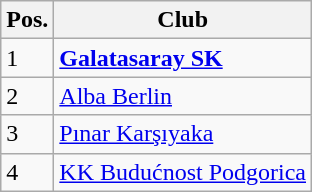<table class="wikitable">
<tr>
<th>Pos.</th>
<th>Club</th>
</tr>
<tr>
<td>1</td>
<td> <strong><a href='#'>Galatasaray SK</a></strong></td>
</tr>
<tr>
<td>2</td>
<td> <a href='#'>Alba Berlin</a></td>
</tr>
<tr>
<td>3</td>
<td> <a href='#'>Pınar Karşıyaka</a></td>
</tr>
<tr>
<td>4</td>
<td> <a href='#'>KK Budućnost Podgorica</a></td>
</tr>
</table>
